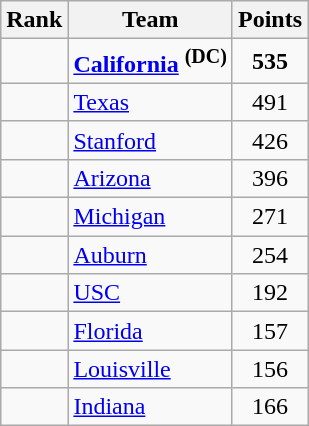<table class="wikitable sortable" style="text-align:center">
<tr>
<th>Rank</th>
<th>Team</th>
<th>Points</th>
</tr>
<tr>
<td></td>
<td align=left><strong><a href='#'>California</a></strong> <sup><strong>(DC)</strong></sup></td>
<td><strong>535</strong></td>
</tr>
<tr>
<td></td>
<td align=left><a href='#'>Texas</a></td>
<td>491</td>
</tr>
<tr>
<td></td>
<td align=left><a href='#'>Stanford</a></td>
<td>426</td>
</tr>
<tr>
<td></td>
<td align=left><a href='#'>Arizona</a></td>
<td>396</td>
</tr>
<tr>
<td></td>
<td align=left><a href='#'>Michigan</a></td>
<td>271</td>
</tr>
<tr>
<td></td>
<td align=left><a href='#'>Auburn</a></td>
<td>254</td>
</tr>
<tr>
<td></td>
<td align=left><a href='#'>USC</a></td>
<td>192</td>
</tr>
<tr>
<td></td>
<td align=left><a href='#'>Florida</a></td>
<td>157</td>
</tr>
<tr>
<td></td>
<td align=left><a href='#'>Louisville</a></td>
<td>156</td>
</tr>
<tr>
<td></td>
<td align=left><a href='#'>Indiana</a></td>
<td>166</td>
</tr>
</table>
